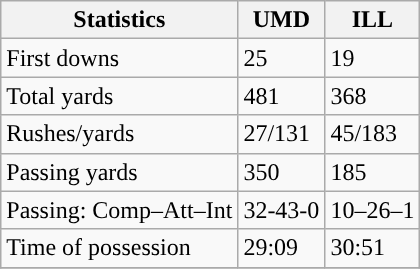<table class="wikitable" style="float: left;">
<tr>
<th>Statistics</th>
<th>UMD</th>
<th>ILL</th>
</tr>
<tr>
<td>First downs</td>
<td>25</td>
<td>19</td>
</tr>
<tr>
<td>Total yards</td>
<td>481</td>
<td>368</td>
</tr>
<tr>
<td>Rushes/yards</td>
<td>27/131</td>
<td>45/183</td>
</tr>
<tr>
<td>Passing yards</td>
<td>350</td>
<td>185</td>
</tr>
<tr>
<td>Passing: Comp–Att–Int</td>
<td>32-43-0</td>
<td>10–26–1</td>
</tr>
<tr>
<td>Time of possession</td>
<td>29:09</td>
<td>30:51</td>
</tr>
<tr>
</tr>
</table>
